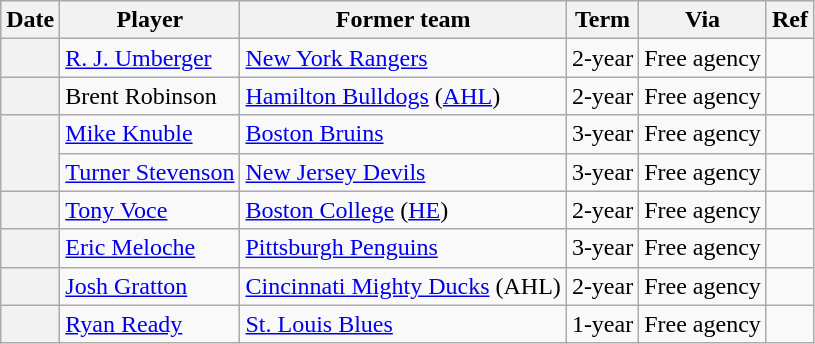<table class="wikitable plainrowheaders">
<tr style="background:#ddd; text-align:center;">
<th>Date</th>
<th>Player</th>
<th>Former team</th>
<th>Term</th>
<th>Via</th>
<th>Ref</th>
</tr>
<tr>
<th scope="row"></th>
<td><a href='#'>R. J. Umberger</a></td>
<td><a href='#'>New York Rangers</a></td>
<td>2-year</td>
<td>Free agency</td>
<td></td>
</tr>
<tr>
<th scope="row"></th>
<td>Brent Robinson</td>
<td><a href='#'>Hamilton Bulldogs</a> (<a href='#'>AHL</a>)</td>
<td>2-year</td>
<td>Free agency</td>
<td></td>
</tr>
<tr>
<th scope="row" rowspan=2></th>
<td><a href='#'>Mike Knuble</a></td>
<td><a href='#'>Boston Bruins</a></td>
<td>3-year</td>
<td>Free agency</td>
<td></td>
</tr>
<tr>
<td><a href='#'>Turner Stevenson</a></td>
<td><a href='#'>New Jersey Devils</a></td>
<td>3-year</td>
<td>Free agency</td>
<td></td>
</tr>
<tr>
<th scope="row"></th>
<td><a href='#'>Tony Voce</a></td>
<td><a href='#'>Boston College</a> (<a href='#'>HE</a>)</td>
<td>2-year</td>
<td>Free agency</td>
<td></td>
</tr>
<tr>
<th scope="row"></th>
<td><a href='#'>Eric Meloche</a></td>
<td><a href='#'>Pittsburgh Penguins</a></td>
<td>3-year</td>
<td>Free agency</td>
<td></td>
</tr>
<tr>
<th scope="row"></th>
<td><a href='#'>Josh Gratton</a></td>
<td><a href='#'>Cincinnati Mighty Ducks</a> (AHL)</td>
<td>2-year</td>
<td>Free agency</td>
<td></td>
</tr>
<tr>
<th scope="row"></th>
<td><a href='#'>Ryan Ready</a></td>
<td><a href='#'>St. Louis Blues</a></td>
<td>1-year</td>
<td>Free agency</td>
<td></td>
</tr>
</table>
